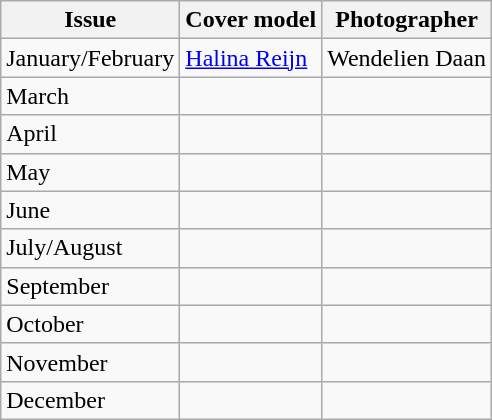<table class="sortable wikitable">
<tr>
<th>Issue</th>
<th>Cover model</th>
<th>Photographer</th>
</tr>
<tr>
<td>January/February</td>
<td><a href='#'>Halina Reijn</a></td>
<td>Wendelien Daan</td>
</tr>
<tr>
<td>March</td>
<td></td>
<td></td>
</tr>
<tr>
<td>April</td>
<td></td>
<td></td>
</tr>
<tr>
<td>May</td>
<td></td>
<td></td>
</tr>
<tr>
<td>June</td>
<td></td>
<td></td>
</tr>
<tr>
<td>July/August</td>
<td></td>
<td></td>
</tr>
<tr>
<td>September</td>
<td></td>
<td></td>
</tr>
<tr>
<td>October</td>
<td></td>
<td></td>
</tr>
<tr>
<td>November</td>
<td></td>
<td></td>
</tr>
<tr>
<td>December</td>
<td></td>
<td></td>
</tr>
</table>
